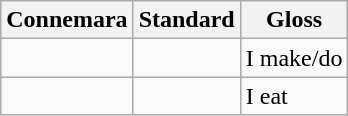<table class="wikitable">
<tr>
<th>Connemara</th>
<th>Standard</th>
<th>Gloss</th>
</tr>
<tr>
<td></td>
<td></td>
<td>I make/do</td>
</tr>
<tr>
<td></td>
<td></td>
<td>I eat</td>
</tr>
</table>
